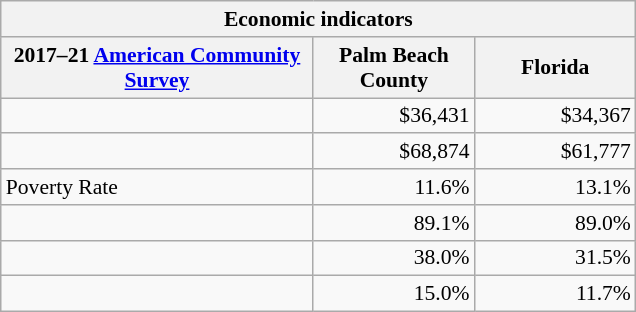<table class="wikitable" style="font-size: 90%; text-align: right">
<tr>
<th colspan="4">Economic indicators</th>
</tr>
<tr>
<th style="width: 14em;">2017–21 <a href='#'>American Community Survey</a></th>
<th style="width: 7em;">Palm Beach County</th>
<th style="width: 7em;">Florida</th>
</tr>
<tr>
<td style="text-align:left"></td>
<td>$36,431</td>
<td>$34,367</td>
</tr>
<tr>
<td style="text-align:left"></td>
<td>$68,874</td>
<td>$61,777</td>
</tr>
<tr>
<td style="text-align:left">Poverty Rate</td>
<td>11.6%</td>
<td>13.1%</td>
</tr>
<tr>
<td style="text-align:left"></td>
<td>89.1%</td>
<td>89.0%</td>
</tr>
<tr>
<td style="text-align:left"></td>
<td>38.0%</td>
<td>31.5%</td>
</tr>
<tr>
<td style="text-align:left"></td>
<td>15.0%</td>
<td>11.7%</td>
</tr>
</table>
